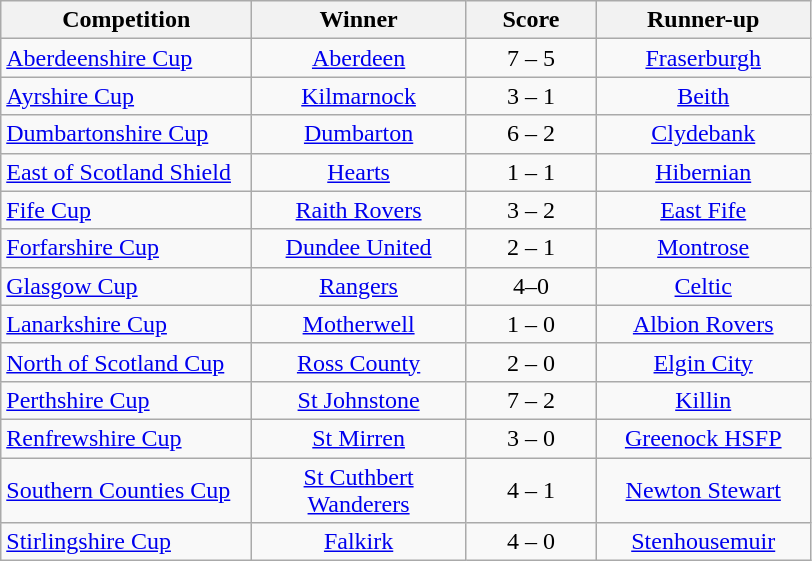<table class="wikitable" style="text-align: center;">
<tr>
<th width=160>Competition</th>
<th width=135>Winner</th>
<th width=80>Score</th>
<th width=135>Runner-up</th>
</tr>
<tr>
<td align=left><a href='#'>Aberdeenshire Cup</a></td>
<td><a href='#'>Aberdeen</a></td>
<td>7 – 5</td>
<td><a href='#'>Fraserburgh</a></td>
</tr>
<tr>
<td align=left><a href='#'>Ayrshire Cup</a></td>
<td><a href='#'>Kilmarnock</a></td>
<td>3 – 1</td>
<td><a href='#'>Beith</a></td>
</tr>
<tr>
<td align=left><a href='#'>Dumbartonshire Cup</a></td>
<td><a href='#'>Dumbarton</a></td>
<td>6 – 2</td>
<td><a href='#'>Clydebank</a></td>
</tr>
<tr>
<td align=left><a href='#'>East of Scotland Shield</a></td>
<td><a href='#'>Hearts</a></td>
<td>1 – 1</td>
<td><a href='#'>Hibernian</a></td>
</tr>
<tr>
<td align=left><a href='#'>Fife Cup</a></td>
<td><a href='#'>Raith Rovers</a></td>
<td>3 – 2</td>
<td><a href='#'>East Fife</a></td>
</tr>
<tr>
<td align=left><a href='#'>Forfarshire Cup</a></td>
<td><a href='#'>Dundee United</a></td>
<td>2 – 1</td>
<td><a href='#'>Montrose</a></td>
</tr>
<tr>
<td align=left><a href='#'>Glasgow Cup</a></td>
<td><a href='#'>Rangers</a></td>
<td>4–0</td>
<td><a href='#'>Celtic</a></td>
</tr>
<tr>
<td align=left><a href='#'>Lanarkshire Cup</a></td>
<td><a href='#'>Motherwell</a></td>
<td>1 – 0</td>
<td><a href='#'>Albion Rovers</a></td>
</tr>
<tr>
<td align=left><a href='#'>North of Scotland Cup</a></td>
<td><a href='#'>Ross County</a></td>
<td>2 – 0</td>
<td><a href='#'>Elgin City</a></td>
</tr>
<tr>
<td align=left><a href='#'>Perthshire Cup</a></td>
<td><a href='#'>St Johnstone</a></td>
<td>7 – 2</td>
<td><a href='#'>Killin</a></td>
</tr>
<tr>
<td align=left><a href='#'>Renfrewshire Cup</a></td>
<td><a href='#'>St Mirren</a></td>
<td>3 – 0</td>
<td><a href='#'>Greenock HSFP</a></td>
</tr>
<tr>
<td align=left><a href='#'>Southern Counties Cup</a></td>
<td><a href='#'>St Cuthbert Wanderers</a></td>
<td>4 – 1</td>
<td><a href='#'>Newton Stewart</a></td>
</tr>
<tr>
<td align=left><a href='#'>Stirlingshire Cup</a></td>
<td><a href='#'>Falkirk</a></td>
<td>4 – 0</td>
<td><a href='#'>Stenhousemuir</a></td>
</tr>
</table>
